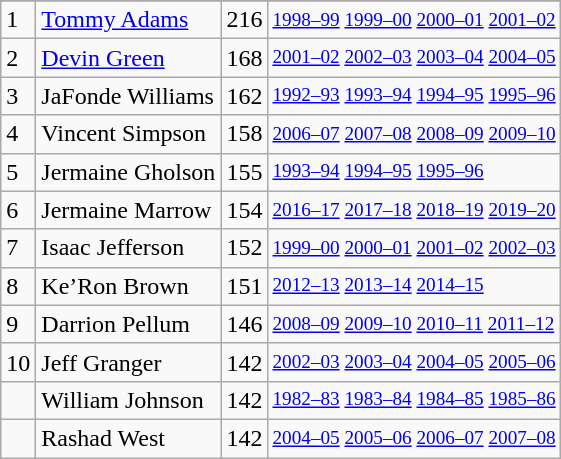<table class="wikitable">
<tr>
</tr>
<tr>
<td>1</td>
<td><a href='#'>Tommy Adams</a></td>
<td>216</td>
<td style="font-size:80%;"><a href='#'>1998–99</a> <a href='#'>1999–00</a> <a href='#'>2000–01</a> <a href='#'>2001–02</a></td>
</tr>
<tr>
<td>2</td>
<td><a href='#'>Devin Green</a></td>
<td>168</td>
<td style="font-size:80%;"><a href='#'>2001–02</a> <a href='#'>2002–03</a> <a href='#'>2003–04</a> <a href='#'>2004–05</a></td>
</tr>
<tr>
<td>3</td>
<td>JaFonde Williams</td>
<td>162</td>
<td style="font-size:80%;"><a href='#'>1992–93</a> <a href='#'>1993–94</a> <a href='#'>1994–95</a> <a href='#'>1995–96</a></td>
</tr>
<tr>
<td>4</td>
<td>Vincent Simpson</td>
<td>158</td>
<td style="font-size:80%;"><a href='#'>2006–07</a> <a href='#'>2007–08</a> <a href='#'>2008–09</a> <a href='#'>2009–10</a></td>
</tr>
<tr>
<td>5</td>
<td>Jermaine Gholson</td>
<td>155</td>
<td style="font-size:80%;"><a href='#'>1993–94</a> <a href='#'>1994–95</a> <a href='#'>1995–96</a></td>
</tr>
<tr>
<td>6</td>
<td>Jermaine Marrow</td>
<td>154</td>
<td style="font-size:80%;"><a href='#'>2016–17</a> <a href='#'>2017–18</a> <a href='#'>2018–19</a> <a href='#'>2019–20</a></td>
</tr>
<tr>
<td>7</td>
<td>Isaac Jefferson</td>
<td>152</td>
<td style="font-size:80%;"><a href='#'>1999–00</a> <a href='#'>2000–01</a> <a href='#'>2001–02</a> <a href='#'>2002–03</a></td>
</tr>
<tr>
<td>8</td>
<td>Ke’Ron Brown</td>
<td>151</td>
<td style="font-size:80%;"><a href='#'>2012–13</a> <a href='#'>2013–14</a> <a href='#'>2014–15</a></td>
</tr>
<tr>
<td>9</td>
<td>Darrion Pellum</td>
<td>146</td>
<td style="font-size:80%;"><a href='#'>2008–09</a> <a href='#'>2009–10</a> <a href='#'>2010–11</a> <a href='#'>2011–12</a></td>
</tr>
<tr>
<td>10</td>
<td>Jeff Granger</td>
<td>142</td>
<td style="font-size:80%;"><a href='#'>2002–03</a> <a href='#'>2003–04</a> <a href='#'>2004–05</a> <a href='#'>2005–06</a></td>
</tr>
<tr>
<td></td>
<td>William Johnson</td>
<td>142</td>
<td style="font-size:80%;"><a href='#'>1982–83</a> <a href='#'>1983–84</a> <a href='#'>1984–85</a> <a href='#'>1985–86</a></td>
</tr>
<tr>
<td></td>
<td>Rashad West</td>
<td>142</td>
<td style="font-size:80%;"><a href='#'>2004–05</a> <a href='#'>2005–06</a> <a href='#'>2006–07</a> <a href='#'>2007–08</a></td>
</tr>
</table>
